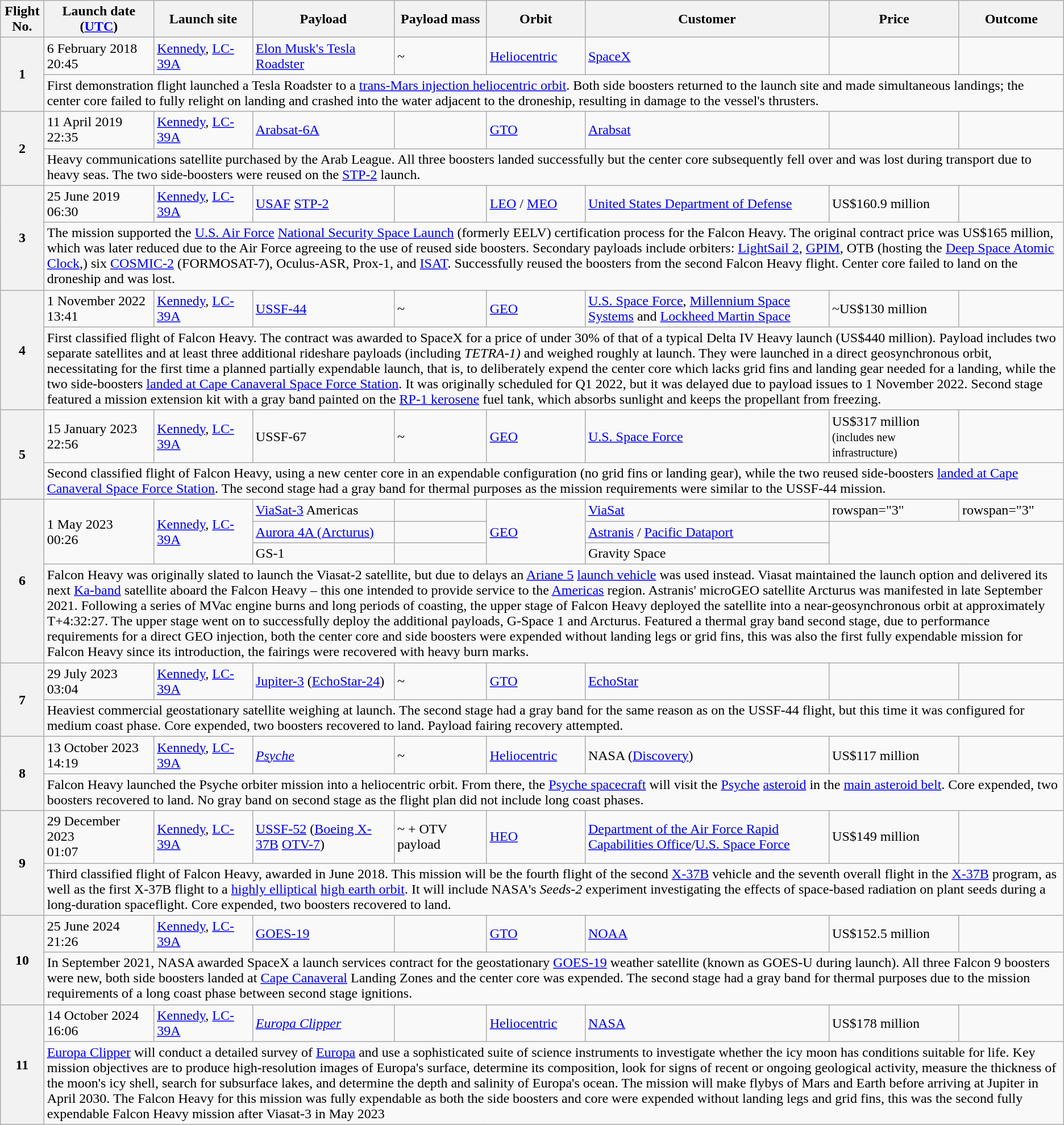<table class="wikitable sticky-header">
<tr>
<th>Flight No.</th>
<th>Launch date (<a href='#'>UTC</a>)</th>
<th>Launch site</th>
<th>Payload</th>
<th>Payload mass</th>
<th>Orbit</th>
<th>Customer</th>
<th>Price</th>
<th>Outcome</th>
</tr>
<tr>
<th rowspan=2>1</th>
<td>6 February 2018<br>20:45</td>
<td><a href='#'>Kennedy</a>, <a href='#'>LC-39A</a></td>
<td><a href='#'>Elon Musk's Tesla Roadster</a></td>
<td>~</td>
<td><a href='#'>Heliocentric</a></td>
<td><a href='#'>SpaceX</a></td>
<td></td>
<td></td>
</tr>
<tr>
<td colspan="8">First demonstration flight launched a Tesla Roadster to a <a href='#'>trans-Mars injection heliocentric orbit</a>. Both side boosters returned to the launch site and made simultaneous landings; the center core failed to fully relight on landing and crashed into the water adjacent to the droneship, resulting in damage to the vessel's thrusters.</td>
</tr>
<tr>
<th rowspan=2>2</th>
<td>11 April 2019<br>22:35</td>
<td><a href='#'>Kennedy</a>, <a href='#'>LC-39A</a></td>
<td><a href='#'>Arabsat-6A</a></td>
<td></td>
<td><a href='#'>GTO</a></td>
<td><a href='#'>Arabsat</a></td>
<td></td>
<td></td>
</tr>
<tr>
<td colspan="8">Heavy communications satellite purchased by the Arab League. All three boosters landed successfully but the center core subsequently fell over and was lost during transport due to heavy seas. The two side-boosters were reused on the <a href='#'>STP-2</a> launch.</td>
</tr>
<tr>
<th rowspan=2>3</th>
<td>25 June 2019<br>06:30</td>
<td><a href='#'>Kennedy</a>, <a href='#'>LC-39A</a></td>
<td><a href='#'>USAF</a> <a href='#'>STP-2</a></td>
<td></td>
<td><a href='#'>LEO</a> / <a href='#'>MEO</a></td>
<td><a href='#'>United States Department of Defense</a></td>
<td>US$160.9 million</td>
<td></td>
</tr>
<tr>
<td colspan="8">The mission supported the <a href='#'>U.S. Air Force</a> <a href='#'>National Security Space Launch</a> (formerly EELV) certification process for the Falcon Heavy. The original contract price was US$165 million, which was later reduced due to the Air Force agreeing to the use of reused side boosters. Secondary payloads include orbiters: <a href='#'>LightSail 2</a>, <a href='#'>GPIM</a>, OTB (hosting the <a href='#'>Deep Space Atomic Clock</a>,) six <a href='#'>COSMIC-2</a> (FORMOSAT-7), Oculus-ASR, Prox-1, and <a href='#'>ISAT</a>. Successfully reused the boosters from the second Falcon Heavy flight. Center core failed to land on the droneship and was lost.</td>
</tr>
<tr>
<th rowspan=2>4</th>
<td>1 November 2022<br>13:41</td>
<td><a href='#'>Kennedy</a>, <a href='#'>LC-39A</a></td>
<td><a href='#'>USSF-44</a></td>
<td>~</td>
<td><a href='#'>GEO</a></td>
<td><a href='#'>U.S. Space Force</a>, <a href='#'>Millennium Space Systems</a> and <a href='#'>Lockheed Martin Space</a></td>
<td>~US$130 million</td>
<td></td>
</tr>
<tr>
<td colspan="8">First classified flight of Falcon Heavy. The contract was awarded to SpaceX for a price of under 30% of that of a typical Delta IV Heavy launch (US$440 million). Payload includes two separate satellites and at least three additional rideshare payloads (including <em>TETRA-1)</em> and weighed roughly  at launch. They were launched in a direct geosynchronous orbit, necessitating for the first time a planned partially expendable launch, that is, to deliberately expend the center core which lacks grid fins and landing gear needed for a landing, while the two side-boosters <a href='#'>landed at Cape Canaveral Space Force Station</a>. It was originally scheduled for Q1 2022, but it was delayed due to payload issues to 1 November 2022. Second stage featured a mission extension kit with a gray band painted on the <a href='#'>RP-1 kerosene</a> fuel tank, which absorbs sunlight and keeps the propellant from freezing.</td>
</tr>
<tr>
<th rowspan=2>5</th>
<td>15 January 2023<br>22:56</td>
<td><a href='#'>Kennedy</a>, <a href='#'>LC-39A</a></td>
<td>USSF-67</td>
<td>~</td>
<td><a href='#'>GEO</a></td>
<td><a href='#'>U.S. Space Force</a></td>
<td>US$317 million<br><small>(includes new infrastructure)</small></td>
<td></td>
</tr>
<tr>
<td colspan="8">Second classified flight of Falcon Heavy, using a new center core in an expendable configuration (no grid fins or landing gear), while the two reused side-boosters <a href='#'>landed at Cape Canaveral Space Force Station</a>. The second stage had a gray band for thermal purposes as the mission requirements were similar to the USSF-44 mission.</td>
</tr>
<tr>
<th rowspan=4>6</th>
<td rowspan=3>1 May 2023<br>00:26</td>
<td rowspan="3"><a href='#'>Kennedy</a>, <a href='#'>LC-39A</a></td>
<td><a href='#'>ViaSat-3</a> Americas<br></td>
<td></td>
<td rowspan="3"><a href='#'>GEO</a></td>
<td><a href='#'>ViaSat</a></td>
<td>rowspan="3" </td>
<td>rowspan="3" </td>
</tr>
<tr>
<td><a href='#'>Aurora 4A (Arcturus)</a></td>
<td></td>
<td><a href='#'>Astranis</a> / <a href='#'>Pacific Dataport</a></td>
</tr>
<tr>
<td>GS-1</td>
<td></td>
<td>Gravity Space</td>
</tr>
<tr>
<td colspan="8">Falcon Heavy was originally slated to launch the Viasat-2 satellite, but due to delays an <a href='#'>Ariane 5</a> <a href='#'>launch vehicle</a> was used instead. Viasat maintained the launch option and delivered its next <a href='#'>Ka-band</a> satellite aboard the Falcon Heavy – this one intended to provide service to the <a href='#'>Americas</a> region. Astranis' microGEO satellite Arcturus was manifested in late September 2021. Following a series of MVac engine burns and long periods of coasting, the upper stage of Falcon Heavy deployed the satellite into a near-geosynchronous orbit at approximately T+4:32:27. The upper stage went on to successfully deploy the additional payloads, G-Space 1 and Arcturus. Featured a thermal gray band second stage, due to performance requirements for a direct GEO injection, both the center core and side boosters were expended without landing legs or grid fins, this was also the first fully expendable mission for Falcon Heavy since its introduction, the fairings were recovered with heavy burn marks.</td>
</tr>
<tr>
<th rowspan=2>7</th>
<td>29 July 2023<br>03:04</td>
<td><a href='#'>Kennedy</a>, <a href='#'>LC-39A</a></td>
<td><a href='#'>Jupiter-3</a> (<a href='#'>EchoStar-24</a>)</td>
<td>~</td>
<td><a href='#'>GTO</a></td>
<td><a href='#'>EchoStar</a></td>
<td></td>
<td></td>
</tr>
<tr>
<td colspan="8">Heaviest commercial geostationary satellite weighing  at launch. The second stage had a gray band for the same reason as on the USSF-44 flight, but this time it was configured for medium coast phase. Core expended, two boosters recovered to land. Payload fairing recovery attempted.</td>
</tr>
<tr>
<th rowspan=2>8</th>
<td>13 October 2023<br>14:19</td>
<td><a href='#'>Kennedy</a>, <a href='#'>LC-39A</a></td>
<td><em><a href='#'>Psyche</a></em></td>
<td>~</td>
<td><a href='#'>Heliocentric</a></td>
<td>NASA (<a href='#'>Discovery</a>)</td>
<td>US$117 million</td>
<td></td>
</tr>
<tr>
<td colspan="8">Falcon Heavy launched the  Psyche orbiter mission into a heliocentric orbit. From there, the <a href='#'>Psyche spacecraft</a> will visit the <a href='#'>Psyche</a> <a href='#'>asteroid</a> in the <a href='#'>main asteroid belt</a>. Core expended, two boosters recovered to land. No gray band on second stage as the flight plan did not include long coast phases.</td>
</tr>
<tr>
<th rowspan=2>9</th>
<td>29 December 2023<br>01:07</td>
<td><a href='#'>Kennedy</a>, <a href='#'>LC-39A</a></td>
<td><a href='#'>USSF-52</a> (<a href='#'>Boeing X-37B</a> <a href='#'>OTV-7</a>)</td>
<td>~ + OTV payload</td>
<td><a href='#'>HEO</a></td>
<td><a href='#'>Department of the Air Force Rapid Capabilities Office</a>/<a href='#'>U.S. Space Force</a></td>
<td>US$149 million</td>
<td></td>
</tr>
<tr>
<td colspan="8">Third classified flight of Falcon Heavy, awarded in June 2018. This mission will be the fourth flight of the second <a href='#'>X-37B</a> vehicle and the seventh overall flight in the <a href='#'>X-37B</a> program, as well as the first X-37B flight to a <a href='#'>highly elliptical</a> <a href='#'>high earth orbit</a>. It will include NASA's <em>Seeds-2</em> experiment investigating the effects of space-based radiation on plant seeds during a long-duration spaceflight. Core expended, two boosters recovered to land.</td>
</tr>
<tr>
<th rowspan=2>10</th>
<td>25 June 2024<br>21:26</td>
<td><a href='#'>Kennedy</a>, <a href='#'>LC-39A</a></td>
<td><a href='#'>GOES-19</a></td>
<td></td>
<td><a href='#'>GTO</a></td>
<td><a href='#'>NOAA</a></td>
<td>US$152.5 million</td>
<td></td>
</tr>
<tr>
<td colspan="8">In September 2021, NASA awarded SpaceX a launch services contract for the geostationary <a href='#'>GOES-19</a> weather satellite (known as GOES-U during launch). All three Falcon 9 boosters were new, both side boosters landed at <a href='#'>Cape Canaveral</a> Landing Zones and the center core was expended. The second stage had a gray band for thermal purposes due to the mission requirements of a long coast phase between second stage ignitions.</td>
</tr>
<tr>
<th rowspan=2>11</th>
<td>14 October 2024<br>16:06</td>
<td><a href='#'>Kennedy</a>, <a href='#'>LC-39A</a></td>
<td><em><a href='#'>Europa Clipper</a></em></td>
<td></td>
<td><a href='#'>Heliocentric</a></td>
<td><a href='#'>NASA</a></td>
<td>US$178 million</td>
<td></td>
</tr>
<tr>
<td colspan="8"><a href='#'>Europa Clipper</a> will conduct a detailed survey of <a href='#'>Europa</a> and use a sophisticated suite of science instruments to investigate whether the icy moon has conditions suitable for life. Key mission objectives are to produce high-resolution images of Europa's surface, determine its composition, look for signs of recent or ongoing geological activity, measure the thickness of the moon's icy shell, search for subsurface lakes, and determine the depth and salinity of Europa's ocean. The mission will make flybys of Mars and Earth before arriving at Jupiter in April 2030. The Falcon Heavy for this mission was fully expendable as both the side boosters and core were expended without landing legs and grid fins, this was the second fully expendable Falcon Heavy mission after Viasat-3 in May 2023</td>
</tr>
</table>
